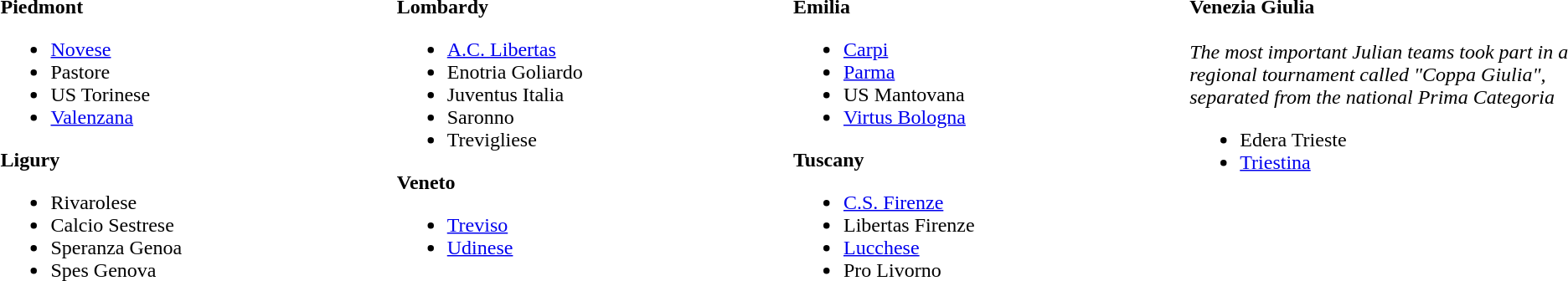<table width="100%">
<tr>
<td width="25%" valign="top"><strong>Piedmont</strong><br><ul><li><a href='#'>Novese</a></li><li>Pastore</li><li>US Torinese</li><li><a href='#'>Valenzana</a></li></ul><strong>Ligury</strong><ul><li>Rivarolese</li><li>Calcio Sestrese</li><li>Speranza Genoa</li><li>Spes Genova</li></ul></td>
<td width="25%" valign="top"><strong>Lombardy</strong><br><ul><li><a href='#'>A.C. Libertas</a></li><li>Enotria Goliardo</li><li>Juventus Italia</li><li>Saronno</li><li>Trevigliese</li></ul><strong>Veneto</strong><ul><li><a href='#'>Treviso</a></li><li><a href='#'>Udinese</a></li></ul></td>
<td width="25%" valign="top"><strong>Emilia</strong><br><ul><li><a href='#'>Carpi</a></li><li><a href='#'>Parma</a></li><li>US Mantovana</li><li><a href='#'>Virtus Bologna</a></li></ul><strong>Tuscany</strong><ul><li><a href='#'>C.S. Firenze</a></li><li>Libertas Firenze</li><li><a href='#'>Lucchese</a></li><li>Pro Livorno</li></ul></td>
<td width="25%" valign="top"><strong>Venezia Giulia</strong><br><br><em>The most important Julian teams took part in a regional tournament called "Coppa Giulia", separated from the national Prima Categoria</em><ul><li>Edera Trieste</li><li><a href='#'>Triestina</a></li></ul></td>
</tr>
</table>
